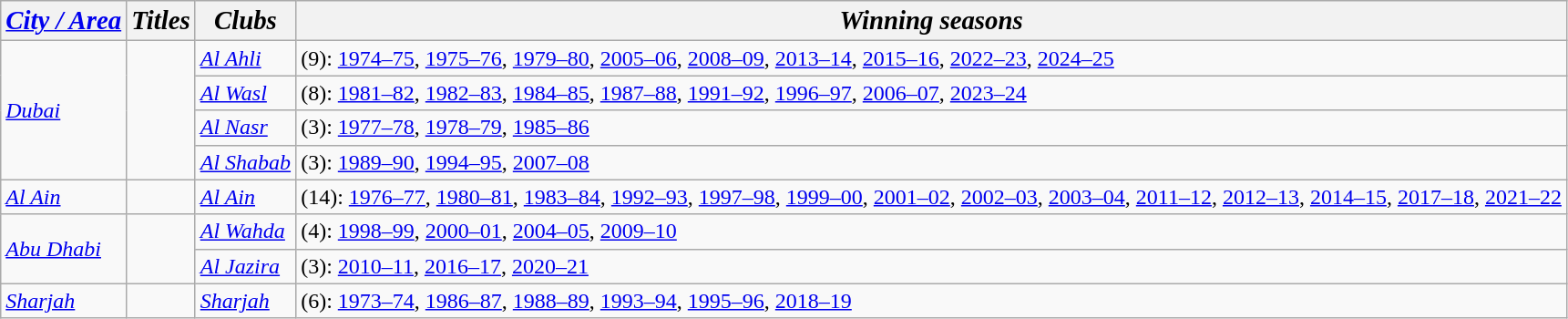<table class="wikitable">
<tr>
<th><a href='#'><strong><em><big>City / Area</big></em></strong></a></th>
<th><strong><em><big>Titles</big></em></strong></th>
<th><strong><em><big>Clubs</big></em></strong></th>
<th><strong><em><big>Winning seasons</big></em></strong></th>
</tr>
<tr>
<td rowspan="4"><em><a href='#'>Dubai</a></em></td>
<td rowspan="4"></td>
<td><a href='#'><em>Al Ahli</em></a></td>
<td>(9): <a href='#'>1974–75</a>, <a href='#'>1975–76</a>, <a href='#'>1979–80</a>, <a href='#'>2005–06</a>, <a href='#'>2008–09</a>, <a href='#'>2013–14</a>, <a href='#'>2015–16</a>, <a href='#'>2022–23</a>, <a href='#'>2024–25</a></td>
</tr>
<tr>
<td><a href='#'><em>Al Wasl</em></a></td>
<td>(8): <a href='#'>1981–82</a>, <a href='#'>1982–83</a>, <a href='#'>1984–85</a>, <a href='#'>1987–88</a>, <a href='#'>1991–92</a>, <a href='#'>1996–97</a>, <a href='#'>2006–07</a>, <a href='#'>2023–24</a></td>
</tr>
<tr>
<td><a href='#'><em>Al Nasr</em></a></td>
<td>(3): <a href='#'>1977–78</a>, <a href='#'>1978–79</a>, <a href='#'>1985–86</a></td>
</tr>
<tr>
<td><a href='#'><em>Al Shabab</em></a></td>
<td>(3): <a href='#'>1989–90</a>, <a href='#'>1994–95</a>, <a href='#'>2007–08</a></td>
</tr>
<tr>
<td><em><a href='#'>Al Ain</a></em></td>
<td></td>
<td><a href='#'><em>Al Ain</em></a></td>
<td>(14): <a href='#'>1976–77</a>, <a href='#'>1980–81</a>, <a href='#'>1983–84</a>, <a href='#'>1992–93</a>, <a href='#'>1997–98</a>, <a href='#'>1999–00</a>, <a href='#'>2001–02</a>, <a href='#'>2002–03</a>, <a href='#'>2003–04</a>, <a href='#'>2011–12</a>, <a href='#'>2012–13</a>, <a href='#'>2014–15</a>, <a href='#'>2017–18</a>, <a href='#'>2021–22</a></td>
</tr>
<tr>
<td rowspan="2"><em><a href='#'>Abu Dhabi</a></em></td>
<td rowspan="2"></td>
<td><a href='#'><em>Al Wahda</em></a></td>
<td>(4): <a href='#'>1998–99</a>, <a href='#'>2000–01</a>, <a href='#'>2004–05</a>, <a href='#'>2009–10</a></td>
</tr>
<tr>
<td><a href='#'><em>Al Jazira</em></a></td>
<td>(3): <a href='#'>2010–11</a>, <a href='#'>2016–17</a>, <a href='#'>2020–21</a></td>
</tr>
<tr>
<td><em><a href='#'>Sharjah</a></em></td>
<td></td>
<td><a href='#'><em>Sharjah</em></a></td>
<td>(6): <a href='#'>1973–74</a>, <a href='#'>1986–87</a>, <a href='#'>1988–89</a>, <a href='#'>1993–94</a>, <a href='#'>1995–96</a>, <a href='#'>2018–19</a></td>
</tr>
</table>
